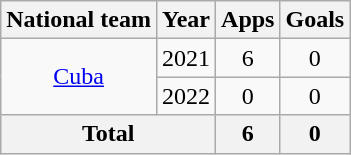<table class="wikitable" style="text-align:center">
<tr>
<th>National team</th>
<th>Year</th>
<th>Apps</th>
<th>Goals</th>
</tr>
<tr>
<td rowspan="2"><a href='#'>Cuba</a></td>
<td>2021</td>
<td>6</td>
<td>0</td>
</tr>
<tr>
<td>2022</td>
<td>0</td>
<td>0</td>
</tr>
<tr>
<th colspan="2">Total</th>
<th>6</th>
<th>0</th>
</tr>
</table>
